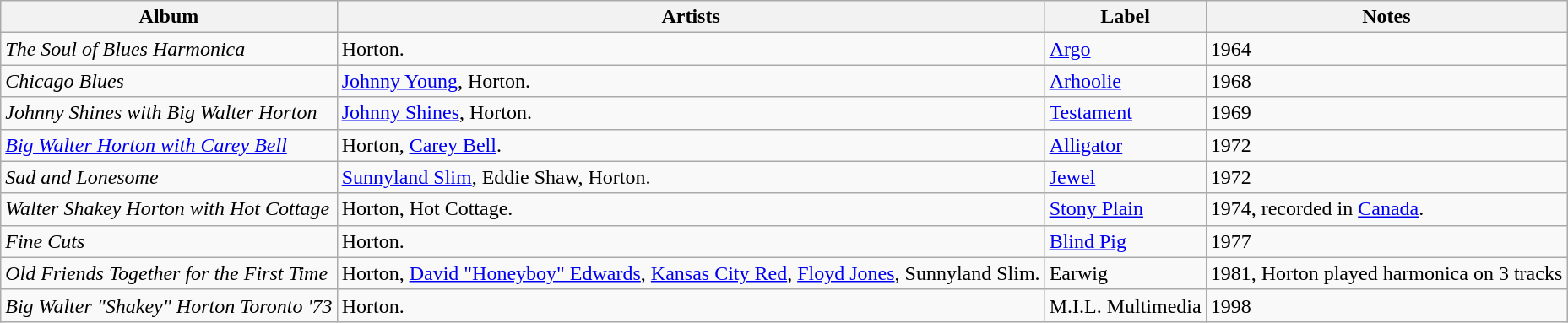<table class="wikitable">
<tr>
<th>Album</th>
<th>Artists</th>
<th>Label</th>
<th>Notes</th>
</tr>
<tr>
<td><em>The Soul of Blues Harmonica</em></td>
<td>Horton.</td>
<td><a href='#'>Argo</a></td>
<td>1964</td>
</tr>
<tr>
<td><em>Chicago Blues</em></td>
<td><a href='#'>Johnny Young</a>, Horton.</td>
<td><a href='#'>Arhoolie</a></td>
<td>1968</td>
</tr>
<tr>
<td><em>Johnny Shines with Big Walter Horton</em></td>
<td><a href='#'>Johnny Shines</a>, Horton.</td>
<td><a href='#'>Testament</a></td>
<td>1969</td>
</tr>
<tr>
<td><em><a href='#'>Big Walter Horton with Carey Bell</a></em></td>
<td>Horton, <a href='#'>Carey Bell</a>.</td>
<td><a href='#'>Alligator</a></td>
<td>1972</td>
</tr>
<tr>
<td><em>Sad and Lonesome</em></td>
<td><a href='#'>Sunnyland Slim</a>, Eddie Shaw, Horton.</td>
<td><a href='#'>Jewel</a></td>
<td>1972</td>
</tr>
<tr>
<td><em>Walter Shakey Horton with Hot Cottage</em></td>
<td>Horton, Hot Cottage.</td>
<td><a href='#'>Stony Plain</a></td>
<td>1974, recorded in <a href='#'>Canada</a>.</td>
</tr>
<tr>
<td><em>Fine Cuts</em></td>
<td>Horton.</td>
<td><a href='#'>Blind Pig</a></td>
<td>1977</td>
</tr>
<tr>
<td><em>Old Friends Together for the First Time</em></td>
<td>Horton, <a href='#'>David "Honeyboy" Edwards</a>, <a href='#'>Kansas City Red</a>, <a href='#'>Floyd Jones</a>, Sunnyland Slim.</td>
<td>Earwig</td>
<td>1981, Horton played harmonica on 3 tracks</td>
</tr>
<tr>
<td><em>Big Walter "Shakey" Horton Toronto '73</em></td>
<td>Horton.</td>
<td>M.I.L. Multimedia</td>
<td>1998</td>
</tr>
</table>
